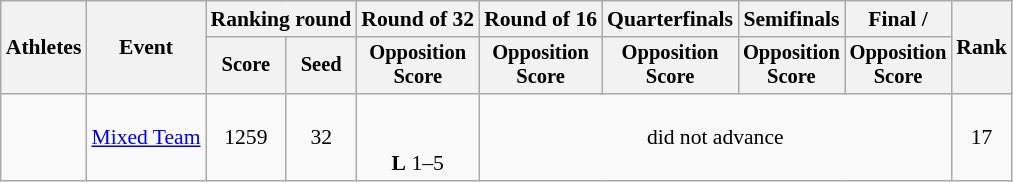<table class="wikitable" style="font-size:90%;">
<tr>
<th rowspan="2">Athletes</th>
<th rowspan="2">Event</th>
<th colspan="2">Ranking round</th>
<th>Round of 32</th>
<th>Round of 16</th>
<th>Quarterfinals</th>
<th>Semifinals</th>
<th>Final / </th>
<th rowspan=2>Rank</th>
</tr>
<tr style="font-size:95%">
<th>Score</th>
<th>Seed</th>
<th>Opposition<br>Score</th>
<th>Opposition<br>Score</th>
<th>Opposition<br>Score</th>
<th>Opposition<br>Score</th>
<th>Opposition<br>Score</th>
</tr>
<tr align=center>
<td align=left><br></td>
<td><a href='#'>Mixed Team</a></td>
<td>1259</td>
<td>32</td>
<td><br><br><strong>L</strong> 1–5</td>
<td colspan=4>did not advance</td>
<td>17</td>
</tr>
</table>
